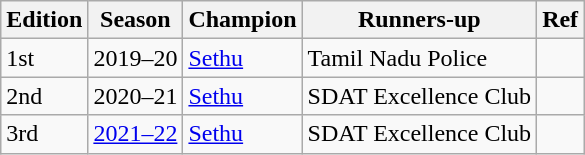<table class="wikitable sortable" style="text-align:left;">
<tr>
<th>Edition</th>
<th>Season</th>
<th>Champion</th>
<th>Runners-up</th>
<th>Ref</th>
</tr>
<tr>
<td>1st</td>
<td>2019–20</td>
<td><a href='#'>Sethu</a></td>
<td>Tamil Nadu Police</td>
<td></td>
</tr>
<tr>
<td>2nd</td>
<td>2020–21</td>
<td><a href='#'>Sethu</a></td>
<td>SDAT Excellence Club</td>
<td></td>
</tr>
<tr>
<td>3rd</td>
<td><a href='#'>2021–22</a></td>
<td><a href='#'>Sethu</a></td>
<td>SDAT Excellence Club</td>
<td></td>
</tr>
</table>
